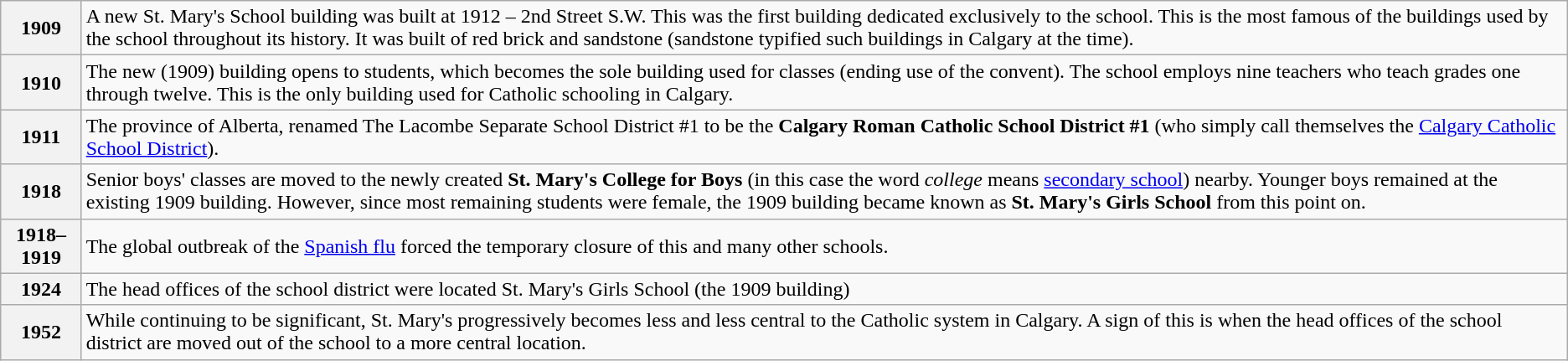<table class="wikitable">
<tr>
<th>1909</th>
<td>A new St. Mary's School building was built at 1912 – 2nd Street S.W. This was the first building dedicated exclusively to the school. This is the most famous of the buildings used by the school throughout its history. It was built of red brick and sandstone (sandstone typified such buildings in Calgary at the time).</td>
</tr>
<tr>
<th>1910</th>
<td>The new (1909) building opens to students, which becomes the sole building used for classes (ending use of the convent). The school employs nine teachers who teach grades one through twelve. This is the only building used for Catholic schooling in Calgary.</td>
</tr>
<tr>
<th>1911</th>
<td>The province of Alberta, renamed The Lacombe Separate School District #1 to be the <strong>Calgary Roman Catholic School District #1</strong> (who simply call themselves the <a href='#'>Calgary Catholic School District</a>).</td>
</tr>
<tr>
<th>1918</th>
<td>Senior boys' classes are moved to the newly created <strong>St. Mary's College for Boys</strong> (in this case the word <em>college</em> means <a href='#'>secondary school</a>) nearby. Younger boys remained at the existing 1909 building. However, since most remaining students were female, the 1909 building became known as <strong>St. Mary's Girls School</strong> from this point on.</td>
</tr>
<tr>
<th>1918–1919</th>
<td>The global outbreak of the <a href='#'>Spanish flu</a> forced the temporary closure of this and many other schools.</td>
</tr>
<tr>
<th>1924</th>
<td>The head offices of the school district were located St. Mary's Girls School (the 1909 building)</td>
</tr>
<tr>
<th>1952</th>
<td>While continuing to be significant, St. Mary's progressively becomes less and less central to the Catholic system in Calgary. A sign of this is when the head offices of the school district are moved out of the school to a more central location.</td>
</tr>
</table>
